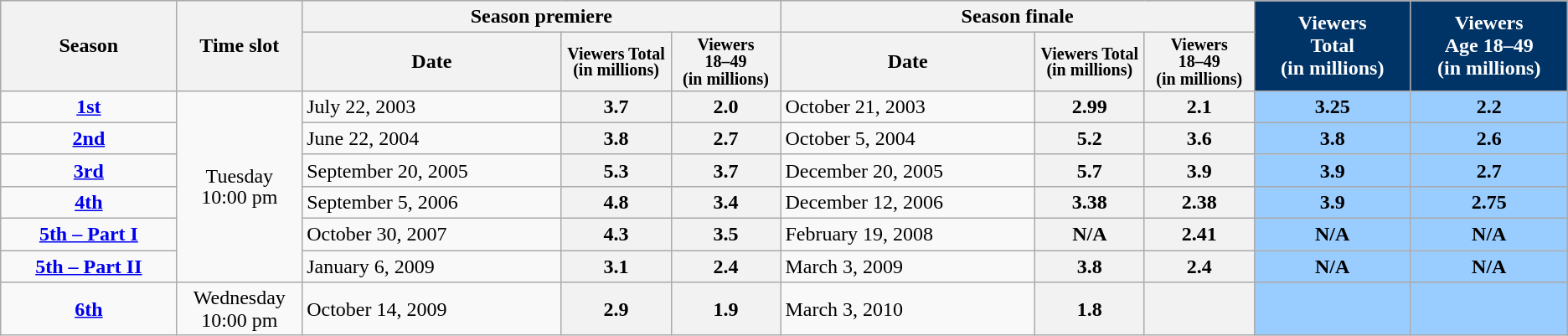<table class="wikitable">
<tr style="background:#e0e0e0;">
<th rowspan="2">Season</th>
<th rowspan="2" style="width:8%;">Time slot</th>
<th colspan="3">Season premiere</th>
<th colspan="3">Season finale</th>
<th rowspan="2"  style="width:10%; background:#036; color:white;">Viewers<br>Total<br>(in millions)</th>
<th rowspan="2"  style="width:10%; background:#036; color:white;">Viewers<br>Age 18–49<br>(in millions)</th>
</tr>
<tr style="background:#e0e0e0;">
<th>Date</th>
<th span style="width:7%; font-size:smaller; font-weight:bold; line-height:100%;">Viewers Total<br>(in millions)</th>
<th span style="width:7%; font-size:smaller; font-weight:bold; line-height:100%;">Viewers<br>18–49<br>(in millions)</th>
<th>Date</th>
<th span style="width:7%; font-size:smaller; font-weight:bold; line-height:100%;">Viewers Total<br>(in millions)</th>
<th span style="width:7%; font-size:smaller; font-weight:bold; line-height:100%;">Viewers<br>18–49<br>(in millions)</th>
</tr>
<tr style="background:#f9f9f9;">
<th style="background:#f9f9f9;text-align:center;"><strong><a href='#'>1st</a></strong></th>
<th rowspan="6" style="background:#f9f9f9;font-weight:normal;text-align:center;line-height:110%;">Tuesday 10:00 pm</th>
<td>July 22, 2003</td>
<th style="text-align:center;font-weight:normal;"><strong>3.7</strong></th>
<th style="text-align:center;font-weight:normal;"><strong>2.0</strong></th>
<td>October 21, 2003</td>
<th style="text-align:center;font-weight:normal;"><strong>2.99</strong></th>
<th style="text-align:center;font-weight:normal;"><strong>2.1</strong></th>
<th style="background:#9cf;text-align:center;font-weight:normal;"><strong>3.25</strong></th>
<th style="background:#9cf;text-align:center;font-weight:normal;"><strong>2.2</strong></th>
</tr>
<tr style="background:#f9f9f9;">
<th style="background:#f9f9f9;text-align:center;"><strong><a href='#'>2nd</a></strong></th>
<td>June 22, 2004</td>
<th style="text-align:center;font-weight:normal;"><strong>3.8</strong></th>
<th style="text-align:center;font-weight:normal;"><strong>2.7</strong></th>
<td>October 5, 2004</td>
<th style="text-align:center;font-weight:normal;"><strong>5.2</strong></th>
<th style="text-align:center;font-weight:normal;"><strong>3.6</strong></th>
<th style="background:#9cf;text-align:center;font-weight:normal;"><strong>3.8</strong></th>
<th style="background:#9cf;text-align:center;font-weight:normal;"><strong>2.6</strong></th>
</tr>
<tr style="background:#f9f9f9;">
<th style="background:#f9f9f9;text-align:center;"><strong><a href='#'>3rd</a></strong></th>
<td>September 20, 2005</td>
<th style="text-align:center;font-weight:normal;"><strong>5.3</strong></th>
<th style="text-align:center;font-weight:normal;"><strong>3.7</strong></th>
<td>December 20, 2005</td>
<th style="text-align:center;font-weight:normal;"><strong>5.7</strong></th>
<th style="text-align:center;font-weight:normal;"><strong>3.9</strong></th>
<th style="background:#9cf;text-align:center;font-weight:normal;"><strong>3.9</strong></th>
<th style="background:#9cf;text-align:center;font-weight:normal;"><strong>2.7</strong></th>
</tr>
<tr style="background:#f9f9f9;">
<th style="background:#f9f9f9;text-align:center;"><strong><a href='#'>4th</a></strong></th>
<td>September 5, 2006</td>
<th style="text-align:center;font-weight:normal;"><strong>4.8</strong></th>
<th style="text-align:center;font-weight:normal;"><strong>3.4</strong></th>
<td>December 12, 2006</td>
<th style="text-align:center;font-weight:normal;"><strong>3.38</strong></th>
<th style="text-align:center;font-weight:normal;"><strong>2.38</strong></th>
<th style="background:#9cf;text-align:center;font-weight:normal;"><strong>3.9</strong></th>
<th style="background:#9cf;text-align:center;font-weight:normal;"><strong>2.75</strong></th>
</tr>
<tr style="background:#f9f9f9;">
<th style="background:#f9f9f9;text-align:center;"><strong><a href='#'>5th – Part I</a></strong></th>
<td>October 30, 2007</td>
<th style="text-align:center;font-weight:normal;"><strong>4.3</strong></th>
<th style="text-align:center;font-weight:normal;"><strong>3.5</strong></th>
<td>February 19, 2008</td>
<th style="text-align:center;font-weight:normal;"><strong>N/A</strong></th>
<th style="text-align:center;font-weight:normal;"><strong>2.41</strong></th>
<th style="background:#9cf;text-align:center;font-weight:normal;"><strong>N/A</strong></th>
<th style="background:#9cf;text-align:center;font-weight:normal;"><strong>N/A</strong></th>
</tr>
<tr style="background:#f9f9f9;">
<th style="background:#f9f9f9;text-align:center;"><strong><a href='#'>5th – Part II</a></strong></th>
<td>January 6, 2009</td>
<th style="text-align:center;font-weight:normal;"><strong>3.1</strong></th>
<th style="text-align:center;font-weight:normal;"><strong>2.4</strong></th>
<td>March 3, 2009</td>
<th style="text-align:center;font-weight:normal;"><strong>3.8</strong></th>
<th style="text-align:center;font-weight:normal;"><strong>2.4</strong></th>
<th style="background:#9cf;text-align:center;font-weight:normal;"><strong>N/A</strong></th>
<th style="background:#9cf;text-align:center;font-weight:normal;"><strong>N/A</strong></th>
</tr>
<tr style="background:#f9f9f9;">
<th style="background:#f9f9f9;text-align:center;"><strong><a href='#'>6th</a></strong></th>
<th style="background:#f9f9f9;font-weight:normal;text-align:center;line-height:110%;">Wednesday 10:00 pm</th>
<td>October 14, 2009</td>
<th style="text-align:center;font-weight:normal;"><strong>2.9</strong></th>
<th style="text-align:center;font-weight:normal;"><strong>1.9</strong></th>
<td>March 3, 2010</td>
<th style="text-align:center;font-weight:normal;"><strong>1.8</strong></th>
<th style="text-align:center;font-weight:normal;"></th>
<th style="background:#9cf;text-align:center;font-weight:normal;"></th>
<th style="background:#9cf;text-align:center;font-weight:normal;"></th>
</tr>
</table>
